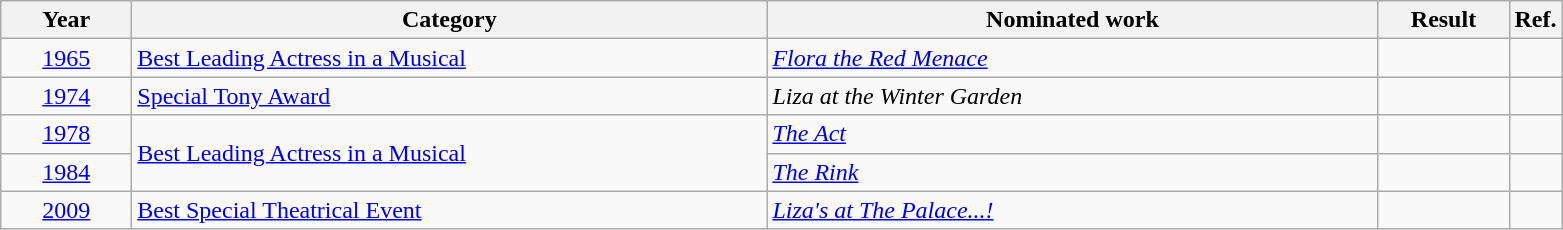<table class=wikitable>
<tr>
<th scope="col" style="width:5em;">Year</th>
<th scope="col" style="width:26em;">Category</th>
<th scope="col" style="width:25em;">Nominated work</th>
<th scope="col" style="width:5em;">Result</th>
<th>Ref.</th>
</tr>
<tr>
<td style="text-align:center;"><a href='#'>1965</a></td>
<td><a href='#'>Best Leading Actress in a Musical</a></td>
<td><em><a href='#'>Flora the Red Menace</a></em></td>
<td></td>
<td style="text-align:center;"></td>
</tr>
<tr>
<td style="text-align:center;"><a href='#'>1974</a></td>
<td><a href='#'>Special Tony Award</a></td>
<td><em>Liza at the Winter Garden</em></td>
<td></td>
<td style="text-align:center;"></td>
</tr>
<tr>
<td style="text-align:center;"><a href='#'>1978</a></td>
<td rowspan="2"><a href='#'>Best Leading Actress in a Musical</a></td>
<td><em><a href='#'>The Act</a></em></td>
<td></td>
<td style="text-align:center;"></td>
</tr>
<tr>
<td style="text-align:center;"><a href='#'>1984</a></td>
<td><em><a href='#'>The Rink</a></em></td>
<td></td>
<td style="text-align:center;"></td>
</tr>
<tr>
<td style="text-align:center;"><a href='#'>2009</a></td>
<td><a href='#'>Best Special Theatrical Event</a></td>
<td><em><a href='#'>Liza's at The Palace...!</a></em></td>
<td></td>
<td style="text-align:center;"></td>
</tr>
</table>
